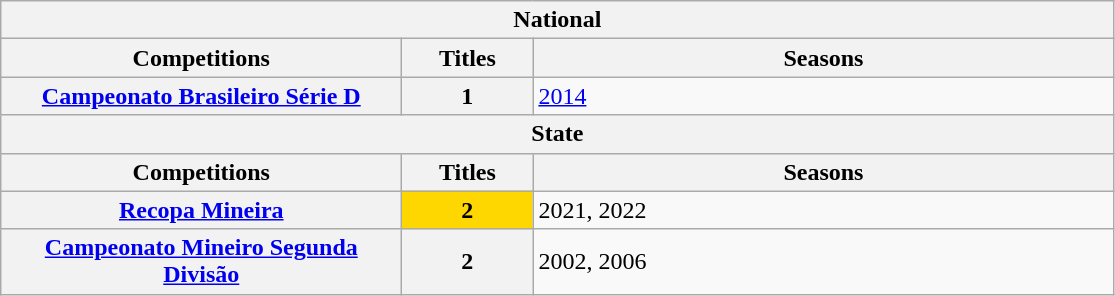<table class="wikitable">
<tr>
<th colspan="3">National</th>
</tr>
<tr>
<th style="width:260px">Competitions</th>
<th style="width:80px">Titles</th>
<th style="width:380px">Seasons</th>
</tr>
<tr>
<th><a href='#'>Campeonato Brasileiro Série D</a></th>
<th style="text-align:center"><strong>1</strong></th>
<td align="left"><a href='#'>2014</a></td>
</tr>
<tr>
<th colspan="3">State</th>
</tr>
<tr>
<th>Competitions</th>
<th>Titles</th>
<th>Seasons</th>
</tr>
<tr>
<th style="text-align:center"><a href='#'>Recopa Mineira</a></th>
<td bgcolor="gold" style="text-align:center"><strong>2</strong></td>
<td align="left">2021, 2022</td>
</tr>
<tr>
<th style="text-align:center"><a href='#'>Campeonato Mineiro Segunda Divisão</a></th>
<th style="text-align:center"><strong>2</strong></th>
<td align="left">2002, 2006</td>
</tr>
</table>
